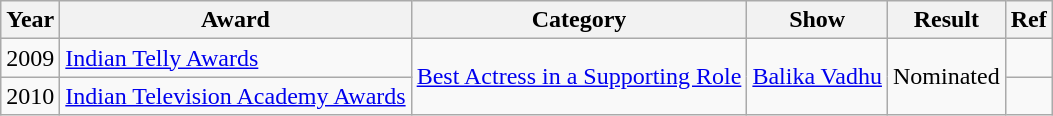<table class="wikitable">
<tr>
<th>Year</th>
<th>Award</th>
<th>Category</th>
<th>Show</th>
<th>Result</th>
<th>Ref</th>
</tr>
<tr>
<td>2009</td>
<td><a href='#'>Indian Telly Awards</a></td>
<td rowspan="2"><a href='#'>Best Actress in a Supporting Role</a></td>
<td rowspan="2"><a href='#'>Balika Vadhu</a></td>
<td rowspan="2">Nominated</td>
<td></td>
</tr>
<tr>
<td>2010</td>
<td><a href='#'>Indian Television Academy Awards</a></td>
<td></td>
</tr>
</table>
